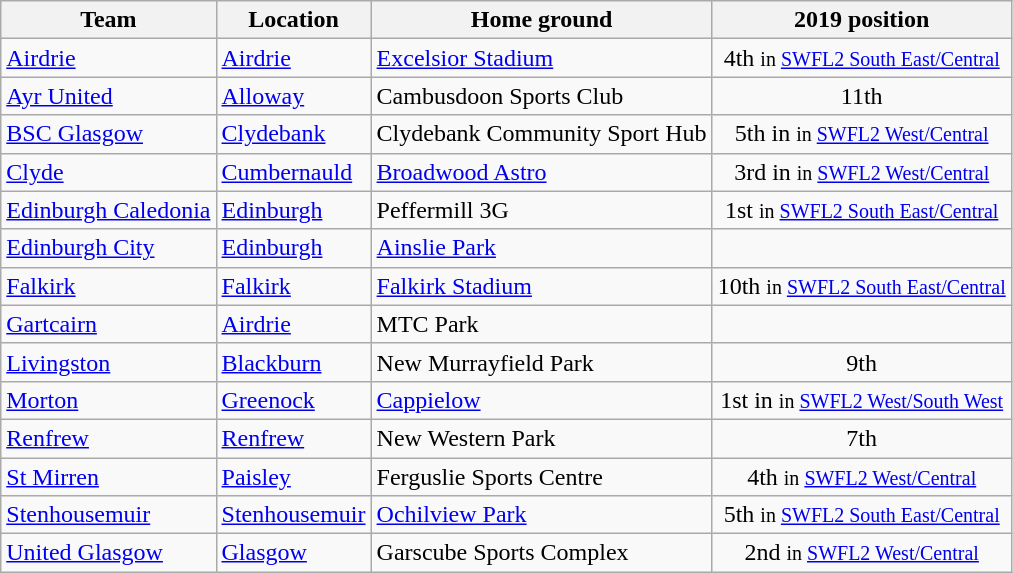<table class="wikitable sortable">
<tr>
<th>Team</th>
<th>Location</th>
<th>Home ground</th>
<th data-sort-type="number">2019 position</th>
</tr>
<tr>
<td><a href='#'>Airdrie</a></td>
<td><a href='#'>Airdrie</a></td>
<td><a href='#'>Excelsior Stadium</a></td>
<td align=center>4th <small>in <a href='#'>SWFL2 South East/Central</a></small></td>
</tr>
<tr>
<td><a href='#'>Ayr United</a></td>
<td><a href='#'>Alloway</a></td>
<td>Cambusdoon Sports Club</td>
<td align=center>11th</td>
</tr>
<tr>
<td><a href='#'>BSC Glasgow</a></td>
<td><a href='#'>Clydebank</a></td>
<td>Clydebank Community Sport Hub</td>
<td align=center>5th in <small>in <a href='#'>SWFL2 West/Central</a></small></td>
</tr>
<tr>
<td><a href='#'>Clyde</a></td>
<td><a href='#'>Cumbernauld</a></td>
<td><a href='#'>Broadwood Astro</a></td>
<td align=center>3rd in <small>in <a href='#'>SWFL2 West/Central</a></small></td>
</tr>
<tr>
<td><a href='#'>Edinburgh Caledonia</a></td>
<td><a href='#'>Edinburgh</a></td>
<td>Peffermill 3G</td>
<td align=center>1st <small>in <a href='#'>SWFL2 South East/Central</a></small></td>
</tr>
<tr>
<td><a href='#'>Edinburgh City</a></td>
<td><a href='#'>Edinburgh</a></td>
<td><a href='#'>Ainslie Park</a></td>
<td align=center></td>
</tr>
<tr>
<td><a href='#'>Falkirk</a></td>
<td><a href='#'>Falkirk</a></td>
<td><a href='#'>Falkirk Stadium</a></td>
<td align=center>10th <small>in <a href='#'>SWFL2 South East/Central</a></small></td>
</tr>
<tr>
<td><a href='#'>Gartcairn</a></td>
<td><a href='#'>Airdrie</a></td>
<td>MTC Park</td>
<td align=center></td>
</tr>
<tr>
<td><a href='#'>Livingston</a></td>
<td><a href='#'>Blackburn</a></td>
<td>New Murrayfield Park</td>
<td align=center>9th</td>
</tr>
<tr>
<td><a href='#'>Morton</a></td>
<td><a href='#'>Greenock</a></td>
<td><a href='#'>Cappielow</a></td>
<td align=center>1st in <small>in <a href='#'>SWFL2 West/South West</a></small></td>
</tr>
<tr>
<td><a href='#'>Renfrew</a></td>
<td><a href='#'>Renfrew</a></td>
<td>New Western Park</td>
<td align=center>7th</td>
</tr>
<tr>
<td><a href='#'>St Mirren</a></td>
<td><a href='#'>Paisley</a></td>
<td>Ferguslie Sports Centre</td>
<td align=center>4th <small>in <a href='#'>SWFL2 West/Central</a></small></td>
</tr>
<tr>
<td><a href='#'>Stenhousemuir</a></td>
<td><a href='#'>Stenhousemuir</a></td>
<td><a href='#'>Ochilview Park</a></td>
<td align=center>5th <small>in <a href='#'>SWFL2 South East/Central</a></small></td>
</tr>
<tr>
<td><a href='#'>United Glasgow</a></td>
<td><a href='#'>Glasgow</a></td>
<td>Garscube Sports Complex</td>
<td align=center>2nd <small>in <a href='#'>SWFL2 West/Central</a></small></td>
</tr>
</table>
